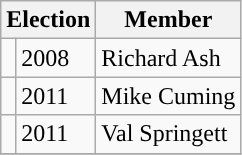<table class="wikitable">
<tr>
<th colspan="2">Election</th>
<th>Member</th>
</tr>
<tr>
<td style="background-color: "></td>
<td>2008</td>
<td>Richard Ash</td>
</tr>
<tr>
<td style="background-color: "></td>
<td>2011</td>
<td>Mike Cuming</td>
</tr>
<tr>
<td style="background-color: "></td>
<td>2011</td>
<td>Val Springett</td>
</tr>
<tr>
</tr>
</table>
